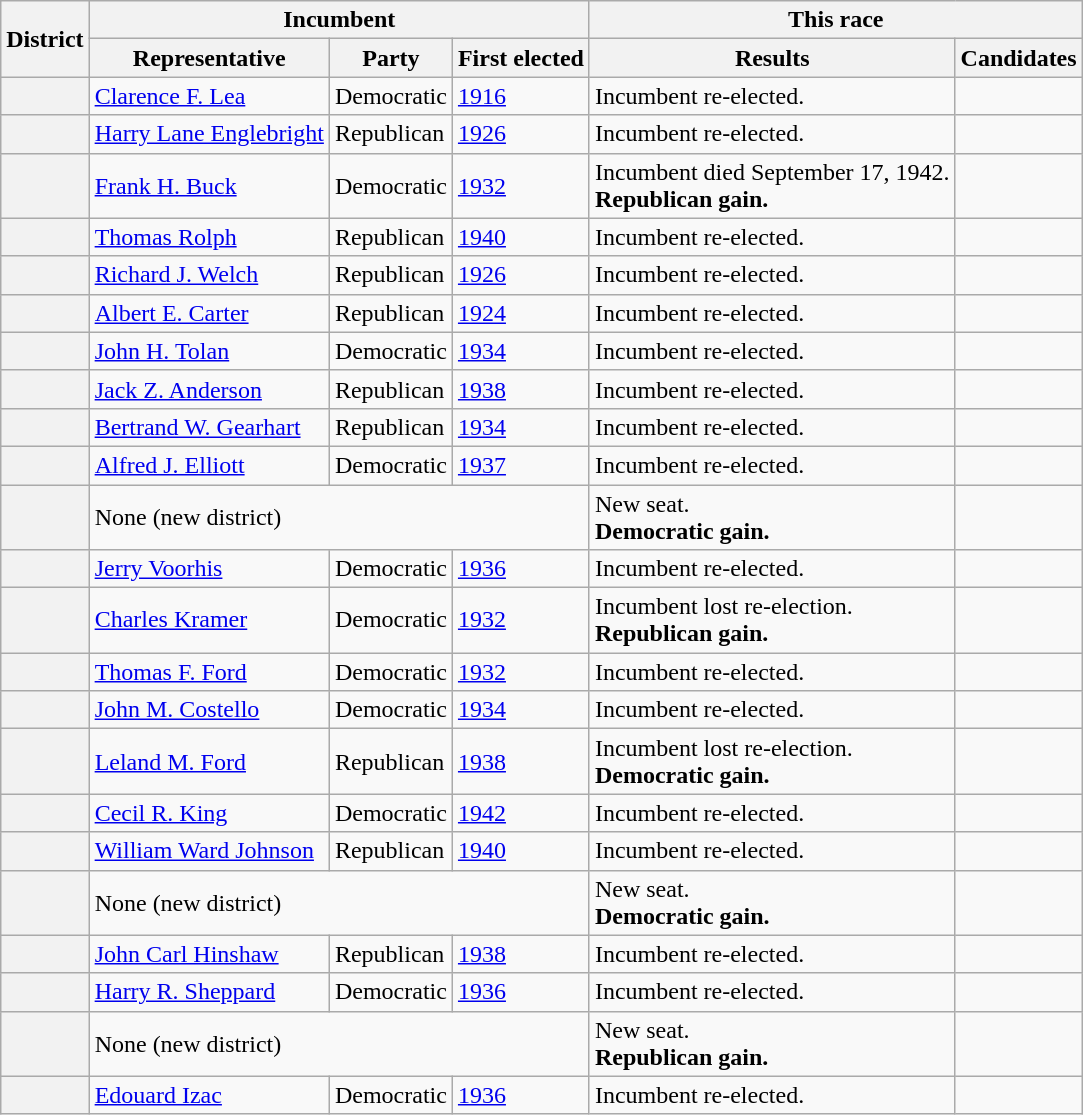<table class=wikitable>
<tr>
<th rowspan=2>District</th>
<th colspan=3>Incumbent</th>
<th colspan=2>This race</th>
</tr>
<tr>
<th>Representative</th>
<th>Party</th>
<th>First elected</th>
<th>Results</th>
<th>Candidates</th>
</tr>
<tr>
<th></th>
<td><a href='#'>Clarence F. Lea</a></td>
<td>Democratic</td>
<td><a href='#'>1916</a></td>
<td>Incumbent re-elected.</td>
<td nowrap></td>
</tr>
<tr>
<th></th>
<td><a href='#'>Harry Lane Englebright</a></td>
<td>Republican</td>
<td><a href='#'>1926</a></td>
<td>Incumbent re-elected.</td>
<td nowrap></td>
</tr>
<tr>
<th></th>
<td><a href='#'>Frank H. Buck</a></td>
<td>Democratic</td>
<td><a href='#'>1932</a></td>
<td>Incumbent died September 17, 1942.<br><strong>Republican gain.</strong></td>
<td nowrap></td>
</tr>
<tr>
<th></th>
<td><a href='#'>Thomas Rolph</a></td>
<td>Republican</td>
<td><a href='#'>1940</a></td>
<td>Incumbent re-elected.</td>
<td nowrap></td>
</tr>
<tr>
<th></th>
<td><a href='#'>Richard J. Welch</a></td>
<td>Republican</td>
<td><a href='#'>1926</a></td>
<td>Incumbent re-elected.</td>
<td nowrap></td>
</tr>
<tr>
<th></th>
<td><a href='#'>Albert E. Carter</a></td>
<td>Republican</td>
<td><a href='#'>1924</a></td>
<td>Incumbent re-elected.</td>
<td nowrap></td>
</tr>
<tr>
<th></th>
<td><a href='#'>John H. Tolan</a></td>
<td>Democratic</td>
<td><a href='#'>1934</a></td>
<td>Incumbent re-elected.</td>
<td nowrap></td>
</tr>
<tr>
<th></th>
<td><a href='#'>Jack Z. Anderson</a></td>
<td>Republican</td>
<td><a href='#'>1938</a></td>
<td>Incumbent re-elected.</td>
<td nowrap></td>
</tr>
<tr>
<th></th>
<td><a href='#'>Bertrand W. Gearhart</a></td>
<td>Republican</td>
<td><a href='#'>1934</a></td>
<td>Incumbent re-elected.</td>
<td nowrap></td>
</tr>
<tr>
<th></th>
<td><a href='#'>Alfred J. Elliott</a></td>
<td>Democratic</td>
<td><a href='#'>1937 </a></td>
<td>Incumbent re-elected.</td>
<td nowrap></td>
</tr>
<tr>
<th></th>
<td colspan=3>None (new district)</td>
<td>New seat.<br><strong>Democratic gain.</strong></td>
<td nowrap></td>
</tr>
<tr>
<th></th>
<td><a href='#'>Jerry Voorhis</a></td>
<td>Democratic</td>
<td><a href='#'>1936</a></td>
<td>Incumbent re-elected.</td>
<td nowrap></td>
</tr>
<tr>
<th></th>
<td><a href='#'>Charles Kramer</a></td>
<td>Democratic</td>
<td><a href='#'>1932</a></td>
<td>Incumbent lost re-election.<br><strong>Republican gain.</strong></td>
<td nowrap></td>
</tr>
<tr>
<th></th>
<td><a href='#'>Thomas F. Ford</a></td>
<td>Democratic</td>
<td><a href='#'>1932</a></td>
<td>Incumbent re-elected.</td>
<td nowrap></td>
</tr>
<tr>
<th></th>
<td><a href='#'>John M. Costello</a></td>
<td>Democratic</td>
<td><a href='#'>1934</a></td>
<td>Incumbent re-elected.</td>
<td nowrap></td>
</tr>
<tr>
<th></th>
<td><a href='#'>Leland M. Ford</a></td>
<td>Republican</td>
<td><a href='#'>1938</a></td>
<td>Incumbent lost re-election.<br><strong>Democratic gain.</strong></td>
<td nowrap></td>
</tr>
<tr>
<th></th>
<td><a href='#'>Cecil R. King</a></td>
<td>Democratic</td>
<td><a href='#'>1942 </a></td>
<td>Incumbent re-elected.</td>
<td nowrap></td>
</tr>
<tr>
<th></th>
<td><a href='#'>William Ward Johnson</a></td>
<td>Republican</td>
<td><a href='#'>1940</a></td>
<td>Incumbent re-elected.</td>
<td nowrap></td>
</tr>
<tr>
<th></th>
<td colspan=3>None (new district)</td>
<td>New seat.<br><strong>Democratic gain.</strong></td>
<td nowrap></td>
</tr>
<tr>
<th></th>
<td><a href='#'>John Carl Hinshaw</a><br></td>
<td>Republican</td>
<td><a href='#'>1938</a></td>
<td>Incumbent re-elected.</td>
<td nowrap></td>
</tr>
<tr>
<th></th>
<td><a href='#'>Harry R. Sheppard</a><br></td>
<td>Democratic</td>
<td><a href='#'>1936</a></td>
<td>Incumbent re-elected.</td>
<td nowrap></td>
</tr>
<tr>
<th></th>
<td colspan=3>None (new district)</td>
<td>New seat.<br><strong>Republican gain.</strong></td>
<td nowrap></td>
</tr>
<tr>
<th></th>
<td><a href='#'>Edouard Izac</a><br></td>
<td>Democratic</td>
<td><a href='#'>1936</a></td>
<td>Incumbent re-elected.</td>
<td nowrap></td>
</tr>
</table>
